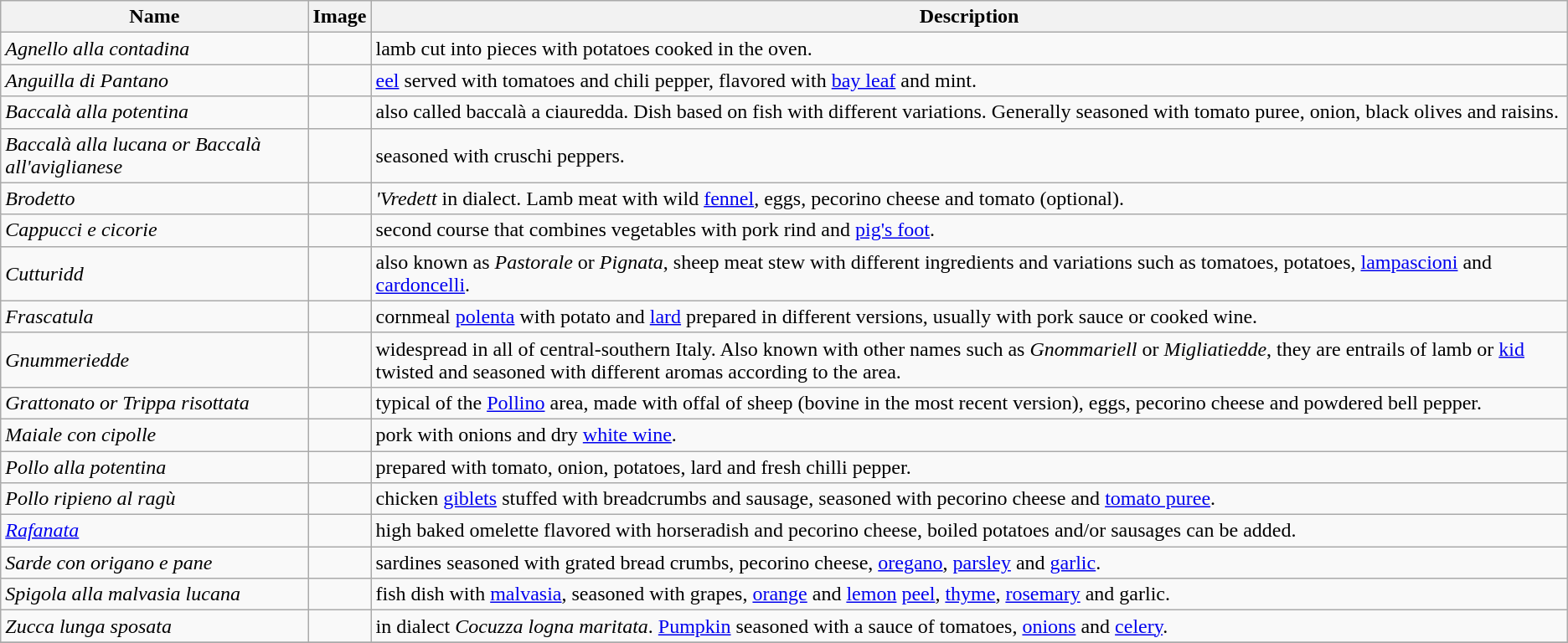<table class="wikitable">
<tr>
<th>Name</th>
<th>Image</th>
<th>Description</th>
</tr>
<tr>
<td><em>Agnello alla contadina</em></td>
<td></td>
<td>lamb cut into pieces with potatoes cooked in the oven.</td>
</tr>
<tr>
<td><em>Anguilla di Pantano</em></td>
<td></td>
<td><a href='#'>eel</a> served with tomatoes and chili pepper, flavored with <a href='#'>bay leaf</a> and mint.</td>
</tr>
<tr>
<td><em>Baccalà alla potentina</em></td>
<td></td>
<td>also called baccalà a ciauredda. Dish based on fish with different variations. Generally seasoned with tomato puree, onion, black olives and raisins.</td>
</tr>
<tr>
<td><em>Baccalà alla lucana or Baccalà all'aviglianese</em></td>
<td></td>
<td>seasoned with cruschi peppers.</td>
</tr>
<tr>
<td><em>Brodetto</em></td>
<td></td>
<td><em>'Vredett</em> in dialect. Lamb meat with wild <a href='#'>fennel</a>, eggs, pecorino cheese and tomato (optional).</td>
</tr>
<tr>
<td><em>Cappucci e cicorie</em></td>
<td></td>
<td>second course that combines vegetables with pork rind and <a href='#'>pig's foot</a>.</td>
</tr>
<tr>
<td><em>Cutturidd</em></td>
<td></td>
<td>also known as <em>Pastorale</em> or <em>Pignata</em>, sheep meat stew with different ingredients and variations such as tomatoes, potatoes, <a href='#'>lampascioni</a> and <a href='#'>cardoncelli</a>.</td>
</tr>
<tr>
<td><em>Frascatula</em></td>
<td></td>
<td>cornmeal <a href='#'>polenta</a> with potato and <a href='#'>lard</a> prepared in different versions, usually with pork sauce or cooked wine.</td>
</tr>
<tr>
<td><em>Gnummeriedde</em></td>
<td></td>
<td>widespread in all of central-southern Italy. Also known with other names such as <em>Gnommariell</em> or <em>Migliatiedde</em>, they are entrails of lamb or <a href='#'>kid</a> twisted and seasoned with different aromas according to the area.</td>
</tr>
<tr>
<td><em>Grattonato or Trippa risottata</em></td>
<td></td>
<td>typical of the <a href='#'>Pollino</a> area, made with offal of sheep (bovine in the most recent version), eggs, pecorino cheese and powdered bell pepper.</td>
</tr>
<tr>
<td><em>Maiale con cipolle</em></td>
<td></td>
<td>pork with onions and dry <a href='#'>white wine</a>.</td>
</tr>
<tr>
<td><em>Pollo alla potentina</em></td>
<td></td>
<td>prepared with tomato, onion, potatoes, lard and fresh chilli pepper.</td>
</tr>
<tr>
<td><em>Pollo ripieno al ragù</em></td>
<td></td>
<td>chicken <a href='#'>giblets</a> stuffed with breadcrumbs and sausage, seasoned with pecorino cheese and <a href='#'>tomato puree</a>.</td>
</tr>
<tr>
<td><em><a href='#'>Rafanata</a></em></td>
<td></td>
<td>high baked omelette flavored with horseradish and pecorino cheese, boiled potatoes and/or sausages can be added.</td>
</tr>
<tr>
<td><em>Sarde con origano e pane</em></td>
<td></td>
<td>sardines seasoned with grated bread crumbs, pecorino cheese, <a href='#'>oregano</a>, <a href='#'>parsley</a> and <a href='#'>garlic</a>.</td>
</tr>
<tr>
<td><em>Spigola alla malvasia lucana</em></td>
<td></td>
<td>fish dish with <a href='#'>malvasia</a>, seasoned with grapes, <a href='#'>orange</a> and <a href='#'>lemon</a> <a href='#'>peel</a>, <a href='#'>thyme</a>, <a href='#'>rosemary</a> and garlic.</td>
</tr>
<tr>
<td><em>Zucca lunga sposata</em></td>
<td></td>
<td>in dialect <em>Cocuzza logna maritata</em>. <a href='#'>Pumpkin</a> seasoned with a sauce of tomatoes, <a href='#'>onions</a> and <a href='#'>celery</a>.</td>
</tr>
<tr>
</tr>
</table>
